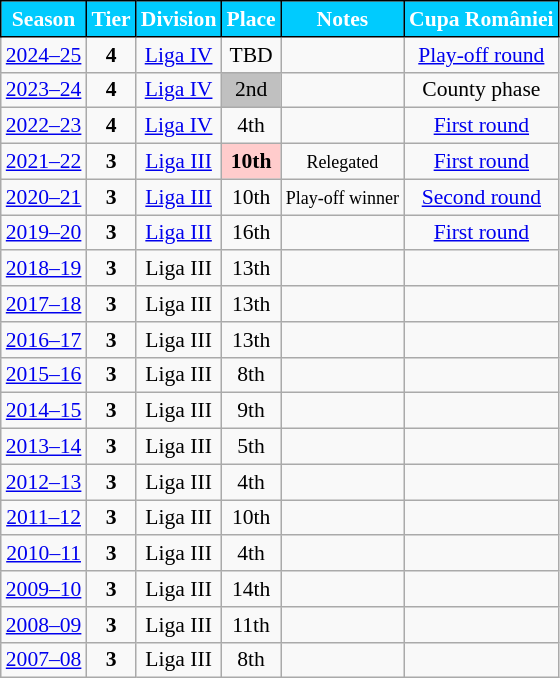<table class="wikitable" style="text-align:center; font-size:90%">
<tr>
<th style="background:#00cbfe;color:#FFFFFF;border:1px solid #000000;">Season</th>
<th style="background:#00cbfe;color:#FFFFFF;border:1px solid #000000;">Tier</th>
<th style="background:#00cbfe;color:#FFFFFF;border:1px solid #000000;">Division</th>
<th style="background:#00cbfe;color:#FFFFFF;border:1px solid #000000;">Place</th>
<th style="background:#00cbfe;color:#FFFFFF;border:1px solid #000000;">Notes</th>
<th style="background:#00cbfe;color:#FFFFFF;border:1px solid #000000;">Cupa României</th>
</tr>
<tr>
<td><a href='#'>2024–25</a></td>
<td><strong>4</strong></td>
<td><a href='#'>Liga IV</a></td>
<td>TBD</td>
<td></td>
<td><a href='#'>Play-off round</a></td>
</tr>
<tr>
<td><a href='#'>2023–24</a></td>
<td><strong>4</strong></td>
<td><a href='#'>Liga IV</a></td>
<td align=center bgcolor=silver>2nd</td>
<td></td>
<td>County phase</td>
</tr>
<tr>
<td><a href='#'>2022–23</a></td>
<td><strong>4</strong></td>
<td><a href='#'>Liga IV</a></td>
<td>4th</td>
<td></td>
<td><a href='#'>First round</a></td>
</tr>
<tr>
<td><a href='#'>2021–22</a></td>
<td><strong>3</strong></td>
<td><a href='#'>Liga III</a></td>
<td align=center bgcolor=#FFCCCC><strong>10th</strong></td>
<td><small>Relegated</small></td>
<td><a href='#'>First round</a></td>
</tr>
<tr>
<td><a href='#'>2020–21</a></td>
<td><strong>3</strong></td>
<td><a href='#'>Liga III</a></td>
<td>10th</td>
<td><small>Play-off winner</small></td>
<td><a href='#'>Second round</a></td>
</tr>
<tr>
<td><a href='#'>2019–20</a></td>
<td><strong>3</strong></td>
<td><a href='#'>Liga III</a></td>
<td>16th</td>
<td></td>
<td><a href='#'>First round</a></td>
</tr>
<tr>
<td><a href='#'>2018–19</a></td>
<td><strong>3</strong></td>
<td>Liga III</td>
<td>13th</td>
<td></td>
<td></td>
</tr>
<tr>
<td><a href='#'>2017–18</a></td>
<td><strong>3</strong></td>
<td>Liga III</td>
<td>13th</td>
<td></td>
<td></td>
</tr>
<tr>
<td><a href='#'>2016–17</a></td>
<td><strong>3</strong></td>
<td>Liga III</td>
<td>13th</td>
<td></td>
<td></td>
</tr>
<tr>
<td><a href='#'>2015–16</a></td>
<td><strong>3</strong></td>
<td>Liga III</td>
<td>8th</td>
<td></td>
<td></td>
</tr>
<tr>
<td><a href='#'>2014–15</a></td>
<td><strong>3</strong></td>
<td>Liga III</td>
<td>9th</td>
<td></td>
<td></td>
</tr>
<tr>
<td><a href='#'>2013–14</a></td>
<td><strong>3</strong></td>
<td>Liga III</td>
<td>5th</td>
<td></td>
<td></td>
</tr>
<tr>
<td><a href='#'>2012–13</a></td>
<td><strong>3</strong></td>
<td>Liga III</td>
<td>4th</td>
<td></td>
<td></td>
</tr>
<tr>
<td><a href='#'>2011–12</a></td>
<td><strong>3</strong></td>
<td>Liga III</td>
<td>10th</td>
<td></td>
<td></td>
</tr>
<tr>
<td><a href='#'>2010–11</a></td>
<td><strong>3</strong></td>
<td>Liga III</td>
<td>4th</td>
<td></td>
<td></td>
</tr>
<tr>
<td><a href='#'>2009–10</a></td>
<td><strong>3</strong></td>
<td>Liga III</td>
<td>14th</td>
<td></td>
<td></td>
</tr>
<tr>
<td><a href='#'>2008–09</a></td>
<td><strong>3</strong></td>
<td>Liga III</td>
<td>11th</td>
<td></td>
<td></td>
</tr>
<tr>
<td><a href='#'>2007–08</a></td>
<td><strong>3</strong></td>
<td>Liga III</td>
<td>8th</td>
<td></td>
<td></td>
</tr>
</table>
